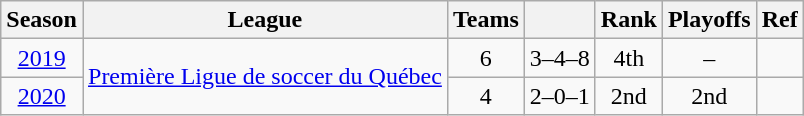<table class="wikitable" style="text-align: center;">
<tr>
<th>Season</th>
<th>League</th>
<th>Teams</th>
<th></th>
<th>Rank</th>
<th>Playoffs</th>
<th>Ref</th>
</tr>
<tr>
<td><a href='#'>2019</a></td>
<td rowspan="2"><a href='#'>Première Ligue de soccer du Québec</a></td>
<td>6</td>
<td>3–4–8</td>
<td>4th</td>
<td>–</td>
<td></td>
</tr>
<tr>
<td><a href='#'>2020</a></td>
<td>4</td>
<td>2–0–1</td>
<td>2nd</td>
<td>2nd</td>
<td></td>
</tr>
</table>
